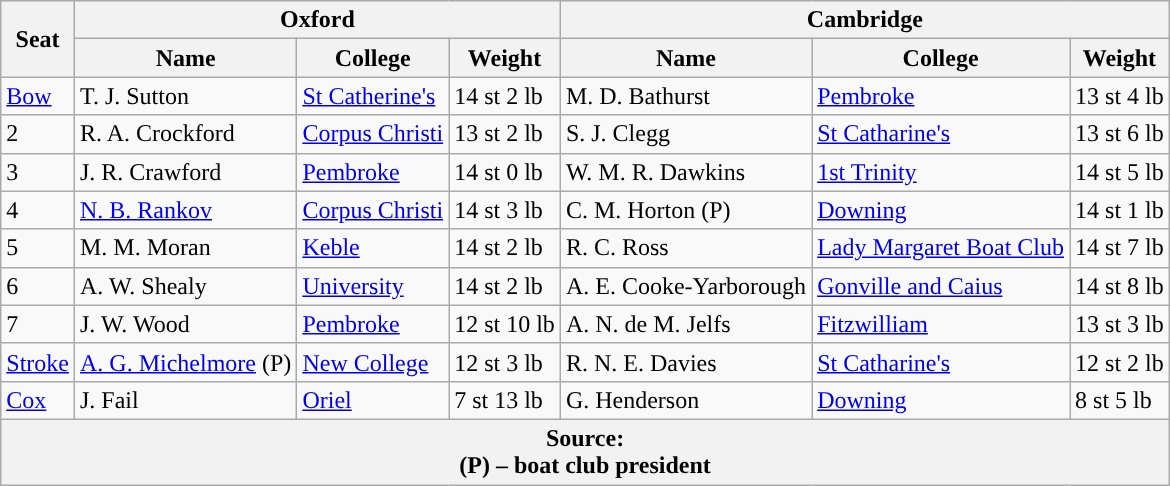<table class="wikitable">
<tr>
<th rowspan="2" scope="col">Seat</th>
<th colspan="3" scope="col">Oxford <br> </th>
<th colspan="3" scope="col">Cambridge <br> </th>
</tr>
<tr>
<th>Name</th>
<th>College</th>
<th>Weight</th>
<th>Name</th>
<th>College</th>
<th>Weight</th>
</tr>
<tr>
<td><a href='#'>Bow</a></td>
<td>T. J. Sutton</td>
<td><a href='#'>St Catherine's</a></td>
<td>14 st 2 lb</td>
<td>M. D. Bathurst</td>
<td><a href='#'>Pembroke</a></td>
<td>13 st 4 lb</td>
</tr>
<tr>
<td>2</td>
<td>R. A. Crockford</td>
<td><a href='#'>Corpus Christi</a></td>
<td>13 st 2 lb</td>
<td>S. J. Clegg</td>
<td><a href='#'>St Catharine's</a></td>
<td>13 st 6 lb</td>
</tr>
<tr>
<td>3</td>
<td>J. R. Crawford</td>
<td><a href='#'>Pembroke</a></td>
<td>14 st 0 lb</td>
<td>W. M. R. Dawkins</td>
<td><a href='#'>1st Trinity</a></td>
<td>14 st 5 lb</td>
</tr>
<tr>
<td>4</td>
<td><a href='#'>N. B. Rankov</a></td>
<td><a href='#'>Corpus Christi</a></td>
<td>14 st 3 lb</td>
<td>C. M. Horton (P)</td>
<td><a href='#'>Downing</a></td>
<td>14 st 1 lb</td>
</tr>
<tr>
<td>5</td>
<td>M. M. Moran</td>
<td><a href='#'>Keble</a></td>
<td>14 st 2 lb</td>
<td>R. C. Ross</td>
<td><a href='#'>Lady Margaret Boat Club</a></td>
<td>14 st 7 lb</td>
</tr>
<tr>
<td>6</td>
<td>A. W. Shealy</td>
<td><a href='#'>University</a></td>
<td>14 st 2 lb</td>
<td>A. E. Cooke-Yarborough</td>
<td><a href='#'>Gonville and Caius</a></td>
<td>14 st 8 lb</td>
</tr>
<tr>
<td>7</td>
<td>J. W. Wood</td>
<td><a href='#'>Pembroke</a></td>
<td>12 st 10 lb</td>
<td>A. N. de M. Jelfs</td>
<td><a href='#'>Fitzwilliam</a></td>
<td>13 st 3 lb</td>
</tr>
<tr>
<td><a href='#'>Stroke</a></td>
<td><a href='#'>A. G. Michelmore</a> (P)</td>
<td><a href='#'>New College</a></td>
<td>12 st 3 lb</td>
<td>R. N. E. Davies</td>
<td><a href='#'>St Catharine's</a></td>
<td>12 st 2 lb</td>
</tr>
<tr>
<td><a href='#'>Cox</a></td>
<td>J. Fail</td>
<td><a href='#'>Oriel</a></td>
<td>7 st 13 lb</td>
<td>G. Henderson</td>
<td><a href='#'>Downing</a></td>
<td>8 st 5 lb</td>
</tr>
<tr>
<th colspan="7">Source:<br> (P) – boat club president</th>
</tr>
</table>
